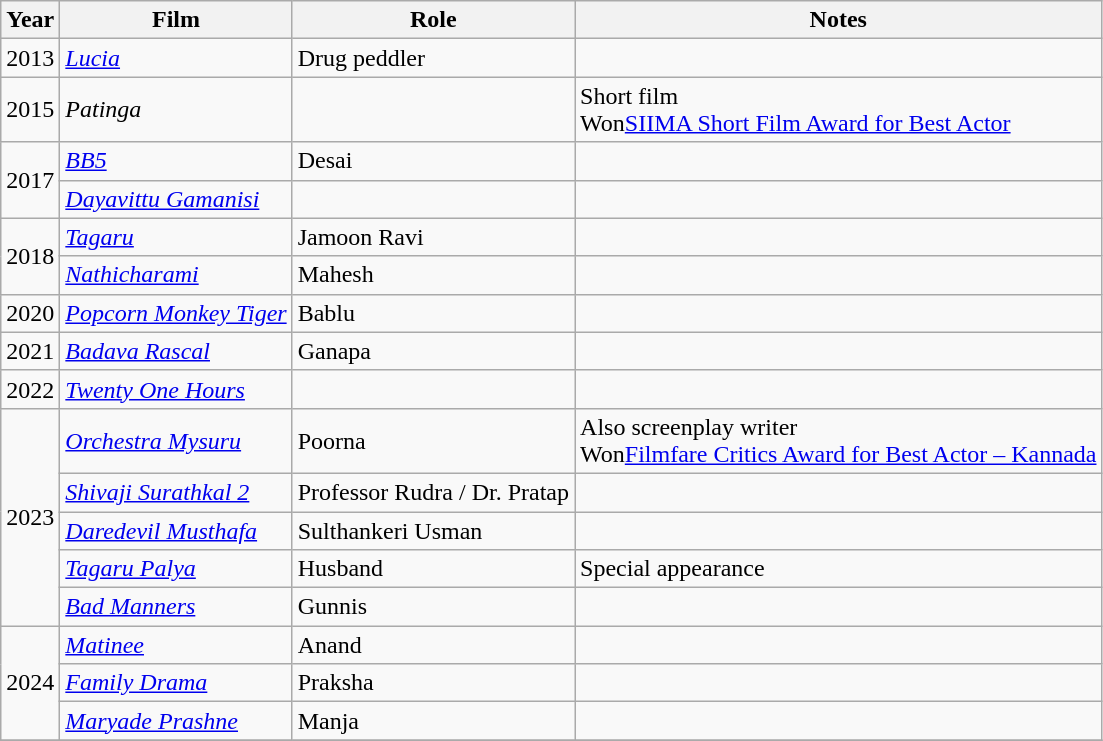<table class="wikitable sortable">
<tr>
<th>Year</th>
<th>Film</th>
<th>Role</th>
<th>Notes</th>
</tr>
<tr>
<td>2013</td>
<td><em><a href='#'>Lucia</a></em></td>
<td>Drug peddler</td>
<td></td>
</tr>
<tr>
<td>2015</td>
<td><em>Patinga</em></td>
<td></td>
<td>Short film<br>Won<a href='#'>SIIMA Short Film Award for Best Actor</a></td>
</tr>
<tr>
<td rowspan="2">2017</td>
<td><em><a href='#'>BB5</a></em></td>
<td>Desai</td>
<td></td>
</tr>
<tr>
<td><em><a href='#'>Dayavittu Gamanisi</a></em></td>
<td></td>
<td></td>
</tr>
<tr>
<td rowspan="2">2018</td>
<td><em><a href='#'>Tagaru</a></em></td>
<td>Jamoon Ravi</td>
<td></td>
</tr>
<tr>
<td><em><a href='#'>Nathicharami</a></em></td>
<td>Mahesh</td>
<td></td>
</tr>
<tr>
<td>2020</td>
<td><em><a href='#'>Popcorn Monkey Tiger</a></em></td>
<td>Bablu</td>
<td></td>
</tr>
<tr>
<td>2021</td>
<td><em><a href='#'>Badava Rascal</a></em></td>
<td>Ganapa</td>
<td></td>
</tr>
<tr>
<td>2022</td>
<td><em><a href='#'>Twenty One Hours</a></em></td>
<td></td>
<td></td>
</tr>
<tr>
<td rowspan="5">2023</td>
<td><em><a href='#'>Orchestra Mysuru</a></em></td>
<td>Poorna</td>
<td>Also screenplay writer<br>Won<a href='#'>Filmfare Critics Award for Best Actor – Kannada</a></td>
</tr>
<tr>
<td><em><a href='#'>Shivaji Surathkal 2</a></em></td>
<td>Professor Rudra / Dr. Pratap</td>
<td></td>
</tr>
<tr>
<td><em><a href='#'>Daredevil Musthafa</a></em></td>
<td>Sulthankeri Usman</td>
<td></td>
</tr>
<tr>
<td><em><a href='#'>Tagaru Palya</a></em></td>
<td>Husband</td>
<td>Special appearance</td>
</tr>
<tr>
<td><em><a href='#'>Bad Manners</a></em></td>
<td>Gunnis</td>
<td></td>
</tr>
<tr>
<td rowspan="3">2024</td>
<td><em><a href='#'>Matinee</a></em></td>
<td>Anand</td>
<td></td>
</tr>
<tr>
<td><em><a href='#'>Family Drama</a></em></td>
<td>Praksha</td>
<td></td>
</tr>
<tr>
<td><em><a href='#'>Maryade Prashne</a></em></td>
<td>Manja</td>
<td></td>
</tr>
<tr>
</tr>
</table>
